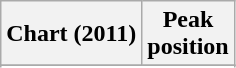<table class="wikitable sortable plainrowheaders" style="text-align:center">
<tr>
<th scope="col">Chart (2011)</th>
<th scope="col">Peak<br>position</th>
</tr>
<tr>
</tr>
<tr>
</tr>
<tr>
</tr>
<tr>
</tr>
<tr>
</tr>
</table>
